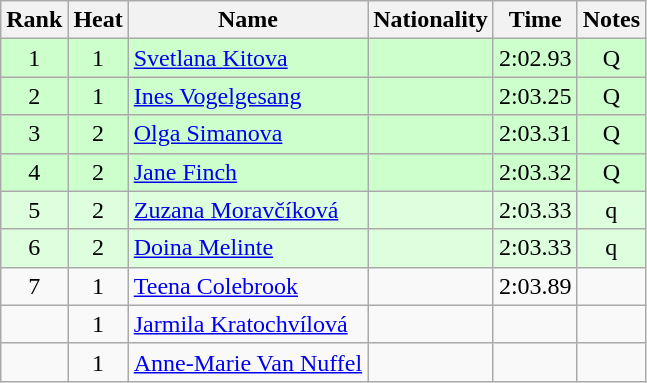<table class="wikitable sortable" style="text-align:center">
<tr>
<th>Rank</th>
<th>Heat</th>
<th>Name</th>
<th>Nationality</th>
<th>Time</th>
<th>Notes</th>
</tr>
<tr bgcolor=ccffcc>
<td>1</td>
<td>1</td>
<td align="left"><a href='#'>Svetlana Kitova</a></td>
<td align=left></td>
<td>2:02.93</td>
<td>Q</td>
</tr>
<tr bgcolor=ccffcc>
<td>2</td>
<td>1</td>
<td align="left"><a href='#'>Ines Vogelgesang</a></td>
<td align=left></td>
<td>2:03.25</td>
<td>Q</td>
</tr>
<tr bgcolor=ccffcc>
<td>3</td>
<td>2</td>
<td align="left"><a href='#'>Olga Simanova</a></td>
<td align=left></td>
<td>2:03.31</td>
<td>Q</td>
</tr>
<tr bgcolor=ccffcc>
<td>4</td>
<td>2</td>
<td align="left"><a href='#'>Jane Finch</a></td>
<td align=left></td>
<td>2:03.32</td>
<td>Q</td>
</tr>
<tr bgcolor=ddffdd>
<td>5</td>
<td>2</td>
<td align="left"><a href='#'>Zuzana Moravčíková</a></td>
<td align=left></td>
<td>2:03.33</td>
<td>q</td>
</tr>
<tr bgcolor=ddffdd>
<td>6</td>
<td>2</td>
<td align="left"><a href='#'>Doina Melinte</a></td>
<td align=left></td>
<td>2:03.33</td>
<td>q</td>
</tr>
<tr>
<td>7</td>
<td>1</td>
<td align="left"><a href='#'>Teena Colebrook</a></td>
<td align=left></td>
<td>2:03.89</td>
<td></td>
</tr>
<tr>
<td></td>
<td>1</td>
<td align="left"><a href='#'>Jarmila Kratochvílová</a></td>
<td align=left></td>
<td></td>
<td></td>
</tr>
<tr>
<td></td>
<td>1</td>
<td align="left"><a href='#'>Anne-Marie Van Nuffel</a></td>
<td align=left></td>
<td></td>
<td></td>
</tr>
</table>
